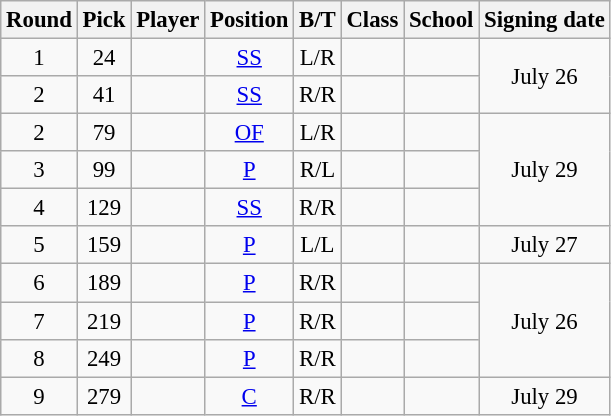<table class="wikitable sortable" style="text-align:center; font-size: 95%;">
<tr>
<th>Round</th>
<th>Pick</th>
<th>Player</th>
<th>Position</th>
<th>B/T</th>
<th>Class</th>
<th>School </th>
<th>Signing date</th>
</tr>
<tr>
<td>1</td>
<td>24</td>
<td></td>
<td><a href='#'>SS</a></td>
<td>L/R</td>
<td></td>
<td></td>
<td rowspan=2>July 26</td>
</tr>
<tr>
<td>2</td>
<td>41</td>
<td></td>
<td><a href='#'>SS</a></td>
<td>R/R</td>
<td></td>
<td></td>
</tr>
<tr>
<td>2</td>
<td>79</td>
<td></td>
<td><a href='#'>OF</a></td>
<td>L/R</td>
<td></td>
<td></td>
<td rowspan=3>July 29</td>
</tr>
<tr>
<td>3</td>
<td>99</td>
<td></td>
<td><a href='#'>P</a></td>
<td>R/L</td>
<td></td>
<td></td>
</tr>
<tr>
<td>4</td>
<td>129</td>
<td></td>
<td><a href='#'>SS</a></td>
<td>R/R</td>
<td></td>
<td></td>
</tr>
<tr>
<td>5</td>
<td>159</td>
<td></td>
<td><a href='#'>P</a></td>
<td>L/L</td>
<td></td>
<td></td>
<td>July 27</td>
</tr>
<tr>
<td>6</td>
<td>189</td>
<td></td>
<td><a href='#'>P</a></td>
<td>R/R</td>
<td></td>
<td></td>
<td rowspan=3>July 26</td>
</tr>
<tr>
<td>7</td>
<td>219</td>
<td></td>
<td><a href='#'>P</a></td>
<td>R/R</td>
<td></td>
<td></td>
</tr>
<tr>
<td>8</td>
<td>249</td>
<td></td>
<td><a href='#'>P</a></td>
<td>R/R</td>
<td></td>
<td></td>
</tr>
<tr>
<td>9</td>
<td>279</td>
<td></td>
<td><a href='#'>C</a></td>
<td>R/R</td>
<td></td>
<td></td>
<td>July 29</td>
</tr>
</table>
